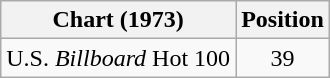<table class="wikitable sortable">
<tr>
<th align="left">Chart (1973)</th>
<th align="center">Position</th>
</tr>
<tr>
<td align="left">U.S. <em>Billboard</em> Hot 100</td>
<td align="center">39</td>
</tr>
</table>
